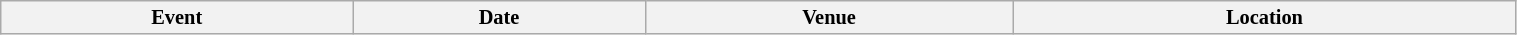<table class="wikitable sortable" border="1" style="font-size:85%; text-align:left; width:80%;">
<tr>
<th>Event</th>
<th>Date</th>
<th>Venue</th>
<th>Location</th>
</tr>
</table>
